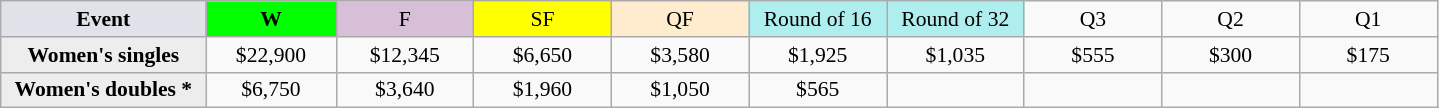<table class=wikitable style=font-size:90%;text-align:center>
<tr>
<td style="width:130px; background:#dfe2e9;"><strong>Event</strong></td>
<td style="width:80px; background:lime;"><strong>W</strong></td>
<td style="width:85px; background:thistle;">F</td>
<td style="width:85px; background:#ff0;">SF</td>
<td style="width:85px; background:#ffebcd;">QF</td>
<td style="width:85px; background:#afeeee;">Round of 16</td>
<td style="width:85px; background:#afeeee;">Round of 32</td>
<td width=85>Q3</td>
<td width=85>Q2</td>
<td width=85>Q1</td>
</tr>
<tr>
<th style="background:#ededed;"><strong>Women's singles</strong></th>
<td>$22,900</td>
<td>$12,345</td>
<td>$6,650</td>
<td>$3,580</td>
<td>$1,925</td>
<td>$1,035</td>
<td>$555</td>
<td>$300</td>
<td>$175</td>
</tr>
<tr>
<th style="background:#ededed;"><strong>Women's doubles *</strong></th>
<td>$6,750</td>
<td>$3,640</td>
<td>$1,960</td>
<td>$1,050</td>
<td>$565</td>
<td></td>
<td></td>
<td></td>
<td></td>
</tr>
</table>
